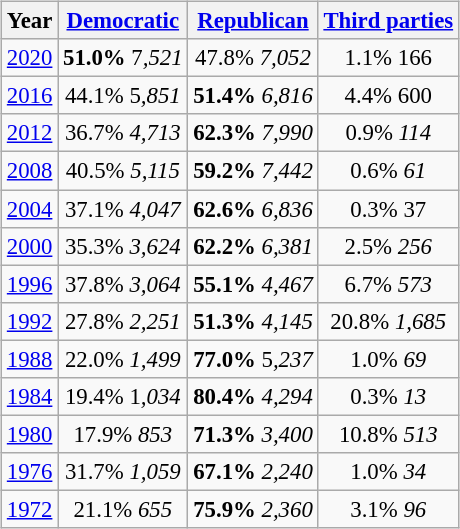<table class="wikitable" style="float:left; margin:1em; font-size:95%;">
<tr>
<th>Year</th>
<th><a href='#'>Democratic</a></th>
<th><a href='#'>Republican</a></th>
<th><a href='#'>Third parties</a></th>
</tr>
<tr>
<td align="center" ><a href='#'>2020</a></td>
<td align="center" ><strong>51.0%</strong> 7<em>,521</em></td>
<td align="center" >47.8% <em>7,052</em></td>
<td align="center" >1.1% 166</td>
</tr>
<tr>
<td align="center" ><a href='#'>2016</a></td>
<td align="center" >44.1% 5<em>,851</em></td>
<td align="center" ><strong>51.4%</strong> <em>6,816</em></td>
<td align="center" >4.4% 600</td>
</tr>
<tr>
<td align="center" ><a href='#'>2012</a></td>
<td align="center" >36.7% <em>4,713</em></td>
<td align="center" ><strong>62.3%</strong> <em>7,990</em></td>
<td align="center" >0.9% <em>114</em></td>
</tr>
<tr>
<td align="center" ><a href='#'>2008</a></td>
<td align="center" >40.5% <em>5,115</em></td>
<td align="center" ><strong>59.2%</strong> <em>7,442</em></td>
<td align="center" >0.6% <em>61</em></td>
</tr>
<tr>
<td align="center" ><a href='#'>2004</a></td>
<td align="center" >37.1% <em>4,047</em></td>
<td align="center" ><strong>62.6%</strong> <em>6,836</em></td>
<td align="center" >0.3% 37</td>
</tr>
<tr>
<td align="center" ><a href='#'>2000</a></td>
<td align="center" >35.3% <em>3,624</em></td>
<td align="center" ><strong>62.2%</strong> <em>6,381</em></td>
<td align="center" >2.5% <em>256</em></td>
</tr>
<tr>
<td align="center" ><a href='#'>1996</a></td>
<td align="center" >37.8% <em>3,064</em></td>
<td align="center" ><strong>55.1%</strong> <em>4,467</em></td>
<td align="center" >6.7% <em>573</em></td>
</tr>
<tr>
<td align="center" ><a href='#'>1992</a></td>
<td align="center" >27.8% <em>2,251</em></td>
<td align="center" ><strong>51.3%</strong> <em>4,145</em></td>
<td align="center" >20.8% <em>1,685</em></td>
</tr>
<tr>
<td align="center" ><a href='#'>1988</a></td>
<td align="center" >22.0% <em>1,499</em></td>
<td align="center" ><strong>77.0%</strong> 5<em>,237</em></td>
<td align="center" >1.0% <em>69</em></td>
</tr>
<tr>
<td align="center" ><a href='#'>1984</a></td>
<td align="center" >19.4% 1<em>,034</em></td>
<td align="center" ><strong>80.4%</strong> <em>4,294</em></td>
<td align="center" >0.3% <em>13</em></td>
</tr>
<tr>
<td align="center" ><a href='#'>1980</a></td>
<td align="center" >17.9% <em>853</em></td>
<td align="center" ><strong>71.3%</strong> <em>3,400</em></td>
<td align="center" >10.8% <em>513</em></td>
</tr>
<tr>
<td align="center" ><a href='#'>1976</a></td>
<td align="center" >31.7% <em>1,059</em></td>
<td align="center" ><strong>67.1%</strong> <em>2,240</em></td>
<td align="center" >1.0% <em>34</em></td>
</tr>
<tr>
<td align="center" ><a href='#'>1972</a></td>
<td align="center" >21.1% <em>655</em></td>
<td align="center" ><strong>75.9%</strong> <em>2,360</em></td>
<td align="center" >3.1% <em>96</em></td>
</tr>
</table>
